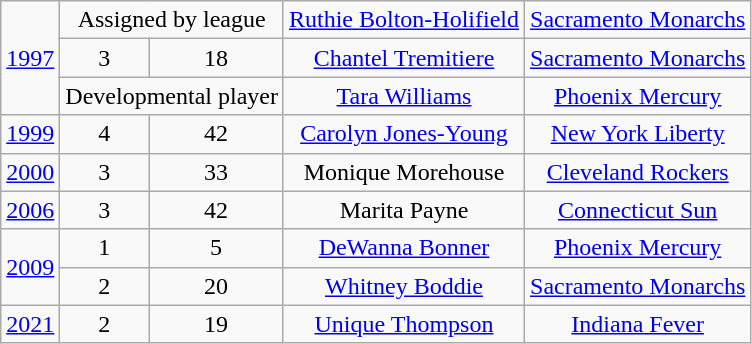<table class="wikitable">
<tr align="center">
<td rowspan="3"><a href='#'>1997</a></td>
<td colspan="2">Assigned by league</td>
<td><a href='#'>Ruthie Bolton-Holifield</a></td>
<td><a href='#'>Sacramento Monarchs</a></td>
</tr>
<tr align="center">
<td>3</td>
<td>18</td>
<td><a href='#'>Chantel Tremitiere</a></td>
<td><a href='#'>Sacramento Monarchs</a></td>
</tr>
<tr align="center">
<td colspan="2">Developmental player</td>
<td><a href='#'>Tara Williams</a></td>
<td><a href='#'>Phoenix Mercury</a></td>
</tr>
<tr align="center">
<td><a href='#'>1999</a></td>
<td>4</td>
<td>42</td>
<td><a href='#'>Carolyn Jones-Young</a></td>
<td><a href='#'>New York Liberty</a></td>
</tr>
<tr align="center">
<td><a href='#'>2000</a></td>
<td>3</td>
<td>33</td>
<td>Monique Morehouse</td>
<td><a href='#'>Cleveland Rockers</a></td>
</tr>
<tr align="center">
<td><a href='#'>2006</a></td>
<td>3</td>
<td>42</td>
<td>Marita Payne</td>
<td><a href='#'>Connecticut Sun</a></td>
</tr>
<tr align="center">
<td rowspan="2"><a href='#'>2009</a></td>
<td>1</td>
<td>5</td>
<td><a href='#'>DeWanna Bonner</a></td>
<td><a href='#'>Phoenix Mercury</a></td>
</tr>
<tr align="center">
<td>2</td>
<td>20</td>
<td><a href='#'>Whitney Boddie</a></td>
<td><a href='#'>Sacramento Monarchs</a></td>
</tr>
<tr align="center">
<td><a href='#'>2021</a></td>
<td>2</td>
<td>19</td>
<td><a href='#'>Unique Thompson</a></td>
<td><a href='#'>Indiana Fever</a></td>
</tr>
</table>
